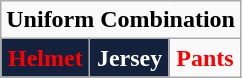<table class="wikitable"  style="display: inline-table;">
<tr>
<td align="center" Colspan="3"><strong>Uniform Combination</strong></td>
</tr>
<tr align="center">
<td style="background:#14213D; color:red"><strong>Helmet</strong></td>
<td style="background:#14213D; color:white"><strong>Jersey</strong></td>
<td style="background:light grey; color:red"><strong>Pants</strong></td>
</tr>
</table>
